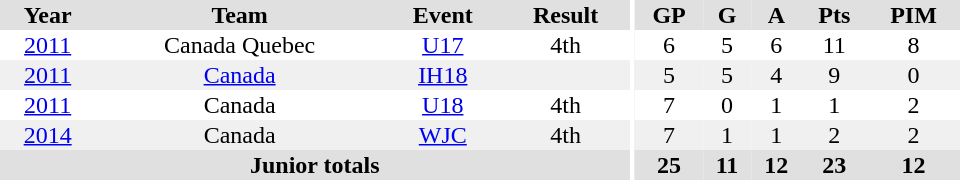<table border="0" cellpadding="1" cellspacing="0" ID="Table3" style="text-align:center; width:40em">
<tr ALIGN="center" bgcolor="#e0e0e0">
<th>Year</th>
<th>Team</th>
<th>Event</th>
<th>Result</th>
<th rowspan="99" bgcolor="#ffffff"></th>
<th>GP</th>
<th>G</th>
<th>A</th>
<th>Pts</th>
<th>PIM</th>
</tr>
<tr>
<td><a href='#'>2011</a></td>
<td>Canada Quebec</td>
<td><a href='#'>U17</a></td>
<td>4th</td>
<td>6</td>
<td>5</td>
<td>6</td>
<td>11</td>
<td>8</td>
</tr>
<tr bgcolor="#f0f0f0">
<td><a href='#'>2011</a></td>
<td><a href='#'>Canada</a></td>
<td><a href='#'>IH18</a></td>
<td></td>
<td>5</td>
<td>5</td>
<td>4</td>
<td>9</td>
<td>0</td>
</tr>
<tr>
<td><a href='#'>2011</a></td>
<td>Canada</td>
<td><a href='#'>U18</a></td>
<td>4th</td>
<td>7</td>
<td>0</td>
<td>1</td>
<td>1</td>
<td>2</td>
</tr>
<tr bgcolor="#f0f0f0">
<td><a href='#'>2014</a></td>
<td>Canada</td>
<td><a href='#'>WJC</a></td>
<td>4th</td>
<td>7</td>
<td>1</td>
<td>1</td>
<td>2</td>
<td>2</td>
</tr>
<tr bgcolor="#e0e0e0">
<th colspan="4">Junior totals</th>
<th>25</th>
<th>11</th>
<th>12</th>
<th>23</th>
<th>12</th>
</tr>
</table>
